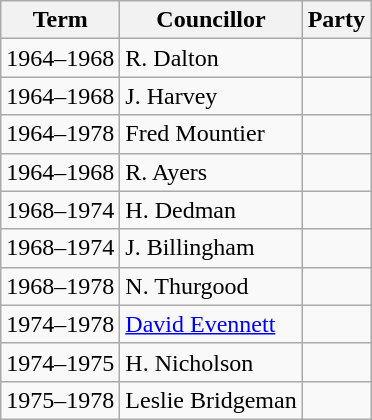<table class="wikitable">
<tr>
<th>Term</th>
<th>Councillor</th>
<th colspan=2>Party</th>
</tr>
<tr>
<td>1964–1968</td>
<td>R. Dalton</td>
<td></td>
</tr>
<tr>
<td>1964–1968</td>
<td>J. Harvey</td>
<td></td>
</tr>
<tr>
<td>1964–1978</td>
<td>Fred Mountier</td>
<td></td>
</tr>
<tr>
<td>1964–1968</td>
<td>R. Ayers</td>
<td></td>
</tr>
<tr>
<td>1968–1974</td>
<td>H. Dedman</td>
<td></td>
</tr>
<tr>
<td>1968–1974</td>
<td>J. Billingham</td>
<td></td>
</tr>
<tr>
<td>1968–1978</td>
<td>N. Thurgood</td>
<td></td>
</tr>
<tr>
<td>1974–1978</td>
<td><a href='#'>David Evennett</a></td>
<td></td>
</tr>
<tr>
<td>1974–1975</td>
<td>H. Nicholson</td>
<td></td>
</tr>
<tr>
<td>1975–1978</td>
<td>Leslie Bridgeman</td>
<td></td>
</tr>
</table>
